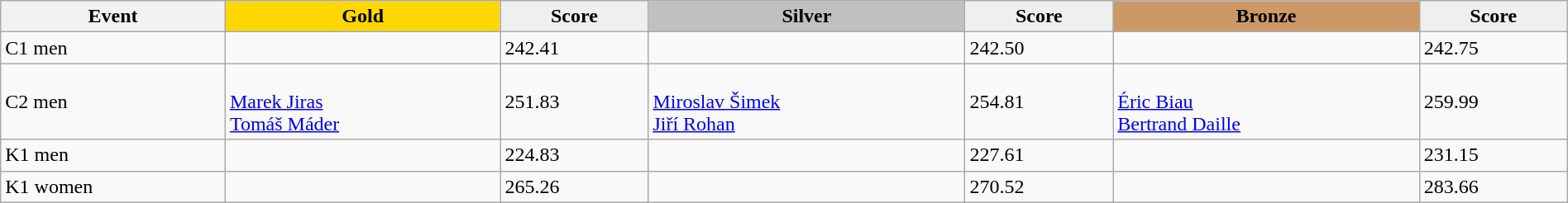<table class="wikitable" width=100%>
<tr>
<th>Event</th>
<td align=center bgcolor="gold"><strong>Gold</strong></td>
<td align=center bgcolor="EFEFEF"><strong>Score</strong></td>
<td align=center bgcolor="silver"><strong>Silver</strong></td>
<td align=center bgcolor="EFEFEF"><strong>Score</strong></td>
<td align=center bgcolor="CC9966"><strong>Bronze</strong></td>
<td align=center bgcolor="EFEFEF"><strong>Score</strong></td>
</tr>
<tr>
<td>C1 men</td>
<td></td>
<td>242.41</td>
<td></td>
<td>242.50</td>
<td></td>
<td>242.75</td>
</tr>
<tr>
<td>C2 men</td>
<td><br><a href='#'>Marek Jiras</a><br><a href='#'>Tomáš Máder</a></td>
<td>251.83</td>
<td><br><a href='#'>Miroslav Šimek</a><br><a href='#'>Jiří Rohan</a></td>
<td>254.81</td>
<td><br><a href='#'>Éric Biau</a><br><a href='#'>Bertrand Daille</a></td>
<td>259.99</td>
</tr>
<tr>
<td>K1 men</td>
<td></td>
<td>224.83</td>
<td></td>
<td>227.61</td>
<td></td>
<td>231.15</td>
</tr>
<tr>
<td>K1 women</td>
<td></td>
<td>265.26</td>
<td></td>
<td>270.52</td>
<td></td>
<td>283.66</td>
</tr>
</table>
